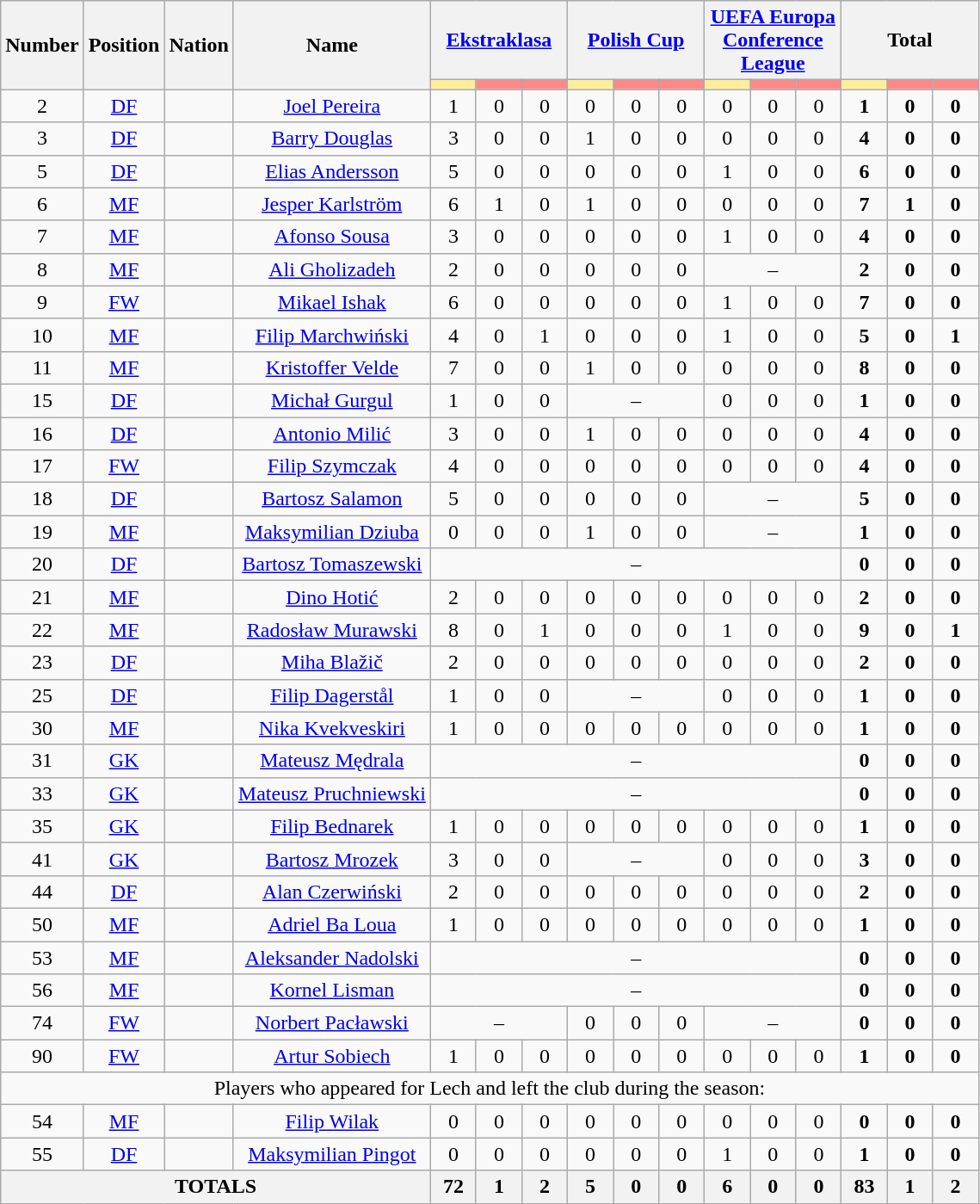<table class="wikitable" style="font-size: 100%; text-align: center;">
<tr>
<th rowspan="2" align="center">Number</th>
<th rowspan="2" align="center">Position</th>
<th rowspan="2" align="center">Nation</th>
<th rowspan="2" align="center">Name</th>
<th colspan="3" style="width:84px;" align="center"><a href='#'>Ekstraklasa</a></th>
<th colspan="3" style="width:84px;" align="center"><a href='#'>Polish Cup</a></th>
<th colspan="3" style="width:84px;" align="center"><a href='#'>UEFA Europa Conference League</a></th>
<th colspan="3" style="width:84px;" align="center">Total</th>
</tr>
<tr>
<th style="background: #FFEE99; width:28px;"></th>
<th style="background: #FF8888; width:28px;"></th>
<th style="background: #FF8888; width:28px;"></th>
<th style="background: #FFEE99; width:28px;"></th>
<th style="background: #FF8888; width:28px;"></th>
<th style="background: #FF8888; width:28px;"></th>
<th style="background: #FFEE99; width:28px;"></th>
<th style="background: #FF8888; width:28px;"></th>
<th style="background: #FF8888; width:28px;"></th>
<th style="background: #FFEE99; width:28px;"></th>
<th style="background: #FF8888; width:28px;"></th>
<th style="background: #FF8888; width:28px;"></th>
</tr>
<tr>
<td>2</td>
<td><a href='#'>DF</a></td>
<td></td>
<td><a href='#'>Joel Pereira</a></td>
<td>1</td>
<td>0</td>
<td>0</td>
<td>0</td>
<td>0</td>
<td>0</td>
<td>0</td>
<td>0</td>
<td>0</td>
<td><strong>1</strong></td>
<td><strong>0</strong></td>
<td><strong>0</strong></td>
</tr>
<tr>
<td>3</td>
<td><a href='#'>DF</a></td>
<td></td>
<td><a href='#'>Barry Douglas</a></td>
<td>3</td>
<td>0</td>
<td>0</td>
<td>1</td>
<td>0</td>
<td>0</td>
<td>0</td>
<td>0</td>
<td>0</td>
<td><strong>4</strong></td>
<td><strong>0</strong></td>
<td><strong>0</strong></td>
</tr>
<tr>
<td>5</td>
<td><a href='#'>DF</a></td>
<td></td>
<td><a href='#'>Elias Andersson</a></td>
<td>5</td>
<td>0</td>
<td>0</td>
<td>0</td>
<td>0</td>
<td>0</td>
<td>1</td>
<td>0</td>
<td>0</td>
<td><strong>6</strong></td>
<td><strong>0</strong></td>
<td><strong>0</strong></td>
</tr>
<tr>
<td>6</td>
<td><a href='#'>MF</a></td>
<td></td>
<td><a href='#'>Jesper Karlström</a></td>
<td>6</td>
<td>1</td>
<td>0</td>
<td>1</td>
<td>0</td>
<td>0</td>
<td>0</td>
<td>0</td>
<td>0</td>
<td><strong>7</strong></td>
<td><strong>1</strong></td>
<td><strong>0</strong></td>
</tr>
<tr>
<td>7</td>
<td><a href='#'>MF</a></td>
<td></td>
<td><a href='#'>Afonso Sousa</a></td>
<td>3</td>
<td>0</td>
<td>0</td>
<td>0</td>
<td>0</td>
<td>0</td>
<td>1</td>
<td>0</td>
<td>0</td>
<td><strong>4</strong></td>
<td><strong>0</strong></td>
<td><strong>0</strong></td>
</tr>
<tr>
<td>8</td>
<td><a href='#'>MF</a></td>
<td></td>
<td><a href='#'>Ali Gholizadeh</a></td>
<td>2</td>
<td>0</td>
<td>0</td>
<td>0</td>
<td>0</td>
<td>0</td>
<td colspan="3">–</td>
<td><strong>2</strong></td>
<td><strong>0</strong></td>
<td><strong>0</strong></td>
</tr>
<tr>
<td>9</td>
<td><a href='#'>FW</a></td>
<td></td>
<td><a href='#'>Mikael Ishak</a></td>
<td>6</td>
<td>0</td>
<td>0</td>
<td>0</td>
<td>0</td>
<td>0</td>
<td>1</td>
<td>0</td>
<td>0</td>
<td><strong>7</strong></td>
<td><strong>0</strong></td>
<td><strong>0</strong></td>
</tr>
<tr>
<td>10</td>
<td><a href='#'>MF</a></td>
<td></td>
<td><a href='#'>Filip Marchwiński</a></td>
<td>4</td>
<td>0</td>
<td>1</td>
<td>0</td>
<td>0</td>
<td>0</td>
<td>1</td>
<td>0</td>
<td>0</td>
<td><strong>5</strong></td>
<td><strong>0</strong></td>
<td><strong>1</strong></td>
</tr>
<tr>
<td>11</td>
<td><a href='#'>MF</a></td>
<td></td>
<td><a href='#'>Kristoffer Velde</a></td>
<td>7</td>
<td>0</td>
<td>0</td>
<td>1</td>
<td>0</td>
<td>0</td>
<td>0</td>
<td>0</td>
<td>0</td>
<td><strong>8</strong></td>
<td><strong>0</strong></td>
<td><strong>0</strong></td>
</tr>
<tr>
<td>15</td>
<td><a href='#'>DF</a></td>
<td></td>
<td><a href='#'>Michał Gurgul</a></td>
<td>1</td>
<td>0</td>
<td>0</td>
<td colspan="3">–</td>
<td>0</td>
<td>0</td>
<td>0</td>
<td><strong>1</strong></td>
<td><strong>0</strong></td>
<td><strong>0</strong></td>
</tr>
<tr>
<td>16</td>
<td><a href='#'>DF</a></td>
<td></td>
<td><a href='#'>Antonio Milić</a></td>
<td>3</td>
<td>0</td>
<td>0</td>
<td>1</td>
<td>0</td>
<td>0</td>
<td>0</td>
<td>0</td>
<td>0</td>
<td><strong>4</strong></td>
<td><strong>0</strong></td>
<td><strong>0</strong></td>
</tr>
<tr>
<td>17</td>
<td><a href='#'>FW</a></td>
<td></td>
<td><a href='#'>Filip Szymczak</a></td>
<td>4</td>
<td>0</td>
<td>0</td>
<td>0</td>
<td>0</td>
<td>0</td>
<td>0</td>
<td>0</td>
<td>0</td>
<td><strong>4</strong></td>
<td><strong>0</strong></td>
<td><strong>0</strong></td>
</tr>
<tr>
<td>18</td>
<td><a href='#'>DF</a></td>
<td></td>
<td><a href='#'>Bartosz Salamon</a></td>
<td>5</td>
<td>0</td>
<td>0</td>
<td>0</td>
<td>0</td>
<td>0</td>
<td colspan="3">–</td>
<td><strong>5</strong></td>
<td><strong>0</strong></td>
<td><strong>0</strong></td>
</tr>
<tr>
<td>19</td>
<td><a href='#'>MF</a></td>
<td></td>
<td><a href='#'>Maksymilian Dziuba</a></td>
<td>0</td>
<td>0</td>
<td>0</td>
<td>1</td>
<td>0</td>
<td>0</td>
<td colspan="3">–</td>
<td><strong>1</strong></td>
<td><strong>0</strong></td>
<td><strong>0</strong></td>
</tr>
<tr>
<td>20</td>
<td><a href='#'>DF</a></td>
<td></td>
<td><a href='#'>Bartosz Tomaszewski</a></td>
<td colspan="9">–</td>
<td><strong>0</strong></td>
<td><strong>0</strong></td>
<td><strong>0</strong></td>
</tr>
<tr>
<td>21</td>
<td><a href='#'>MF</a></td>
<td></td>
<td><a href='#'>Dino Hotić</a></td>
<td>2</td>
<td>0</td>
<td>0</td>
<td>0</td>
<td>0</td>
<td>0</td>
<td>0</td>
<td>0</td>
<td>0</td>
<td><strong>2</strong></td>
<td><strong>0</strong></td>
<td><strong>0</strong></td>
</tr>
<tr>
<td>22</td>
<td><a href='#'>MF</a></td>
<td></td>
<td><a href='#'>Radosław Murawski</a></td>
<td>8</td>
<td>0</td>
<td>1</td>
<td>0</td>
<td>0</td>
<td>0</td>
<td>1</td>
<td>0</td>
<td>0</td>
<td><strong>9</strong></td>
<td><strong>0</strong></td>
<td><strong>1</strong></td>
</tr>
<tr>
<td>23</td>
<td><a href='#'>DF</a></td>
<td></td>
<td><a href='#'>Miha Blažič</a></td>
<td>2</td>
<td>0</td>
<td>0</td>
<td>0</td>
<td>0</td>
<td>0</td>
<td>0</td>
<td>0</td>
<td>0</td>
<td><strong>2</strong></td>
<td><strong>0</strong></td>
<td><strong>0</strong></td>
</tr>
<tr>
<td>25</td>
<td><a href='#'>DF</a></td>
<td></td>
<td><a href='#'>Filip Dagerstål</a></td>
<td>1</td>
<td>0</td>
<td>0</td>
<td colspan="3">–</td>
<td>0</td>
<td>0</td>
<td>0</td>
<td><strong>1</strong></td>
<td><strong>0</strong></td>
<td><strong>0</strong></td>
</tr>
<tr>
<td>30</td>
<td><a href='#'>MF</a></td>
<td></td>
<td><a href='#'>Nika Kvekveskiri</a></td>
<td>1</td>
<td>0</td>
<td>0</td>
<td>0</td>
<td>0</td>
<td>0</td>
<td>0</td>
<td>0</td>
<td>0</td>
<td><strong>1</strong></td>
<td><strong>0</strong></td>
<td><strong>0</strong></td>
</tr>
<tr>
<td>31</td>
<td><a href='#'>GK</a></td>
<td></td>
<td><a href='#'>Mateusz Mędrala</a></td>
<td colspan="9">–</td>
<td><strong>0</strong></td>
<td><strong>0</strong></td>
<td><strong>0</strong></td>
</tr>
<tr>
<td>33</td>
<td><a href='#'>GK</a></td>
<td></td>
<td><a href='#'>Mateusz Pruchniewski</a></td>
<td colspan="9">–</td>
<td><strong>0</strong></td>
<td><strong>0</strong></td>
<td><strong>0</strong></td>
</tr>
<tr>
<td>35</td>
<td><a href='#'>GK</a></td>
<td></td>
<td><a href='#'>Filip Bednarek</a></td>
<td>1</td>
<td>0</td>
<td>0</td>
<td>0</td>
<td>0</td>
<td>0</td>
<td>0</td>
<td>0</td>
<td>0</td>
<td><strong>1</strong></td>
<td><strong>0</strong></td>
<td><strong>0</strong></td>
</tr>
<tr>
<td>41</td>
<td><a href='#'>GK</a></td>
<td></td>
<td><a href='#'>Bartosz Mrozek</a></td>
<td>3</td>
<td>0</td>
<td>0</td>
<td colspan="3">–</td>
<td>0</td>
<td>0</td>
<td>0</td>
<td><strong>3</strong></td>
<td><strong>0</strong></td>
<td><strong>0</strong></td>
</tr>
<tr>
<td>44</td>
<td><a href='#'>DF</a></td>
<td></td>
<td><a href='#'>Alan Czerwiński</a></td>
<td>2</td>
<td>0</td>
<td>0</td>
<td>0</td>
<td>0</td>
<td>0</td>
<td>0</td>
<td>0</td>
<td>0</td>
<td><strong>2</strong></td>
<td><strong>0</strong></td>
<td><strong>0</strong></td>
</tr>
<tr>
<td>50</td>
<td><a href='#'>MF</a></td>
<td></td>
<td><a href='#'>Adriel Ba Loua</a></td>
<td>1</td>
<td>0</td>
<td>0</td>
<td>0</td>
<td>0</td>
<td>0</td>
<td>0</td>
<td>0</td>
<td>0</td>
<td><strong>1</strong></td>
<td><strong>0</strong></td>
<td><strong>0</strong></td>
</tr>
<tr>
<td>53</td>
<td><a href='#'>MF</a></td>
<td></td>
<td><a href='#'>Aleksander Nadolski</a></td>
<td colspan="9">–</td>
<td><strong>0</strong></td>
<td><strong>0</strong></td>
<td><strong>0</strong></td>
</tr>
<tr>
<td>56</td>
<td><a href='#'>MF</a></td>
<td></td>
<td><a href='#'>Kornel Lisman</a></td>
<td colspan="9">–</td>
<td><strong>0</strong></td>
<td><strong>0</strong></td>
<td><strong>0</strong></td>
</tr>
<tr>
<td>74</td>
<td><a href='#'>FW</a></td>
<td></td>
<td><a href='#'>Norbert Pacławski</a></td>
<td colspan="3">–</td>
<td>0</td>
<td>0</td>
<td>0</td>
<td colspan="3">–</td>
<td><strong>0</strong></td>
<td><strong>0</strong></td>
<td><strong>0</strong></td>
</tr>
<tr>
<td>90</td>
<td><a href='#'>FW</a></td>
<td></td>
<td><a href='#'>Artur Sobiech</a></td>
<td>1</td>
<td>0</td>
<td>0</td>
<td>0</td>
<td>0</td>
<td>0</td>
<td>0</td>
<td>0</td>
<td>0</td>
<td><strong>1</strong></td>
<td><strong>0</strong></td>
<td><strong>0</strong></td>
</tr>
<tr>
<td colspan="16">Players who appeared for Lech and left the club during the season:</td>
</tr>
<tr>
<td>54</td>
<td><a href='#'>MF</a></td>
<td></td>
<td><a href='#'>Filip Wilak</a></td>
<td>0</td>
<td>0</td>
<td>0</td>
<td>0</td>
<td>0</td>
<td>0</td>
<td>0</td>
<td>0</td>
<td>0</td>
<td><strong>0</strong></td>
<td><strong>0</strong></td>
<td><strong>0</strong></td>
</tr>
<tr>
<td>55</td>
<td><a href='#'>DF</a></td>
<td></td>
<td><a href='#'>Maksymilian Pingot</a></td>
<td>0</td>
<td>0</td>
<td>0</td>
<td>0</td>
<td>0</td>
<td>0</td>
<td>1</td>
<td>0</td>
<td>0</td>
<td><strong>1</strong></td>
<td><strong>0</strong></td>
<td><strong>0</strong></td>
</tr>
<tr>
<th colspan="4">TOTALS</th>
<th>72</th>
<th>1</th>
<th>2</th>
<th>5</th>
<th>0</th>
<th>0</th>
<th>6</th>
<th>0</th>
<th>0</th>
<th>83</th>
<th>1</th>
<th>2</th>
</tr>
</table>
